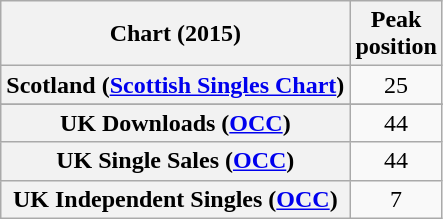<table class="wikitable sortable plainrowheaders" style="text-align:center;">
<tr>
<th scope="col">Chart (2015)</th>
<th scope="col">Peak<br>position</th>
</tr>
<tr>
<th scope="row">Scotland (<a href='#'>Scottish Singles Chart</a>)</th>
<td>25</td>
</tr>
<tr>
</tr>
<tr>
<th scope="row">UK Downloads (<a href='#'>OCC</a>)</th>
<td>44</td>
</tr>
<tr>
<th scope="row">UK Single Sales (<a href='#'>OCC</a>)</th>
<td>44</td>
</tr>
<tr>
<th scope="row">UK Independent Singles (<a href='#'>OCC</a>)</th>
<td>7</td>
</tr>
</table>
